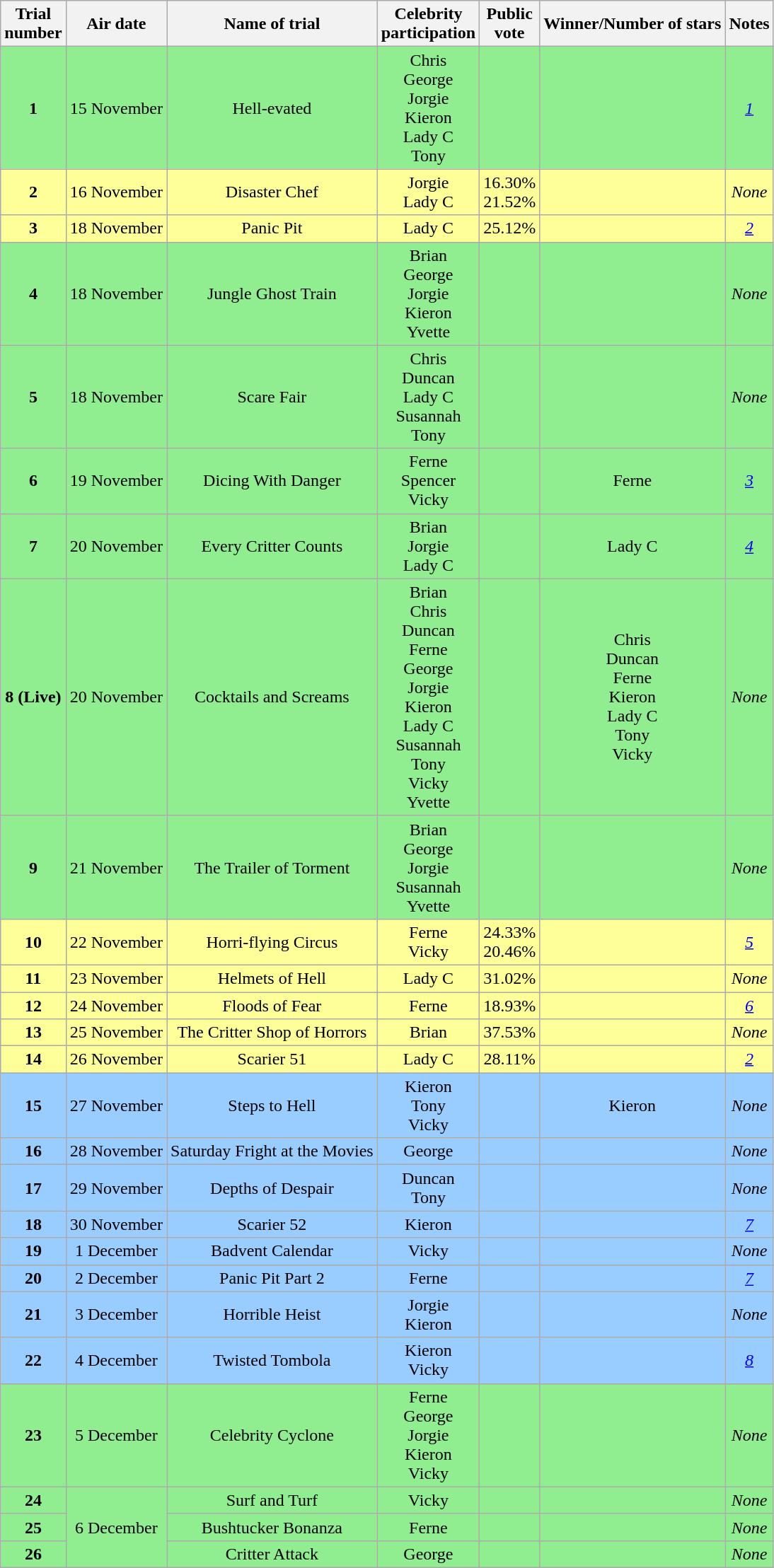<table class=wikitable style="text-align:center">
<tr>
<th scope="col">Trial<br>number</th>
<th scope="col">Air date</th>
<th scope="col">Name of trial</th>
<th scope="col">Celebrity<br>participation</th>
<th scope="col">Public<br>vote</th>
<th scope="col">Winner/Number of stars</th>
<th scope="col">Notes</th>
</tr>
<tr style="background:lightgreen;">
<td><strong>1</strong></td>
<td>15 November</td>
<td>Hell-evated</td>
<td>Chris<br>George<br>Jorgie<br>Kieron<br>Lady C<br>Tony</td>
<td></td>
<td></td>
<td><em><cite><a href='#'>1</a></cite></em></td>
</tr>
<tr style="background:#ff9;">
<td><strong>2</strong></td>
<td>16 November</td>
<td>Disaster Chef</td>
<td>Jorgie<br>Lady C</td>
<td>16.30%<br>21.52%</td>
<td></td>
<td><em>None</em></td>
</tr>
<tr style="background:#ff9;">
<td><strong>3</strong></td>
<td>18 November</td>
<td>Panic Pit</td>
<td>Lady C</td>
<td>25.12%</td>
<td></td>
<td><em><cite><a href='#'>2</a></cite></em></td>
</tr>
<tr style="background:lightgreen;">
<td><strong>4</strong></td>
<td>18 November</td>
<td>Jungle Ghost Train</td>
<td>Brian<br>George<br>Jorgie<br>Kieron<br>Yvette</td>
<td></td>
<td></td>
<td><em>None</em></td>
</tr>
<tr style="background:lightgreen;">
<td><strong>5</strong></td>
<td>18 November</td>
<td>Scare Fair</td>
<td>Chris<br>Duncan<br>Lady C<br>Susannah<br>Tony</td>
<td></td>
<td></td>
<td><em>None</em></td>
</tr>
<tr style="background:lightgreen;">
<td><strong>6</strong></td>
<td>19 November</td>
<td>Dicing With Danger</td>
<td>Ferne<br>Spencer<br>Vicky</td>
<td></td>
<td>Ferne</td>
<td><em><cite><a href='#'>3</a></cite></em></td>
</tr>
<tr style="background:lightgreen;">
<td><strong>7</strong></td>
<td>20 November</td>
<td>Every Critter Counts</td>
<td>Brian<br>Jorgie<br>Lady C</td>
<td></td>
<td>Lady C</td>
<td><em><cite><a href='#'>4</a></cite></em></td>
</tr>
<tr style="background:lightgreen;">
<td><strong>8 (Live)</strong></td>
<td>20 November</td>
<td>Cocktails and Screams</td>
<td>Brian<br>Chris<br>Duncan<br>Ferne<br>George<br>Jorgie<br>Kieron<br>Lady C<br>Susannah<br>Tony<br>Vicky<br>Yvette</td>
<td></td>
<td>Chris<br>Duncan<br>Ferne<br>Kieron<br>Lady C<br>Tony<br>Vicky</td>
<td><em>None</em></td>
</tr>
<tr style="background:lightgreen;">
<td><strong>9</strong></td>
<td>21 November</td>
<td>The Trailer of Torment</td>
<td>Brian<br>George<br>Jorgie<br>Susannah<br>Yvette</td>
<td></td>
<td></td>
<td><em>None</em></td>
</tr>
<tr style="background:#ff9;">
<td><strong>10</strong></td>
<td>22 November</td>
<td>Horri-flying Circus</td>
<td>Ferne<br>Vicky</td>
<td>24.33%<br>20.46%</td>
<td></td>
<td><em><cite><a href='#'>5</a></cite></em></td>
</tr>
<tr style="background:#ff9;">
<td><strong>11</strong></td>
<td>23 November</td>
<td>Helmets of Hell</td>
<td>Lady C</td>
<td>31.02%</td>
<td></td>
<td><em>None</em></td>
</tr>
<tr style="background:#ff9;">
<td><strong>12</strong></td>
<td>24 November</td>
<td>Floods of Fear</td>
<td>Ferne</td>
<td>18.93%</td>
<td></td>
<td><em><cite><a href='#'>6</a></cite></em></td>
</tr>
<tr style="background:#ff9;">
<td><strong>13</strong></td>
<td>25 November</td>
<td>The Critter Shop of Horrors</td>
<td>Brian</td>
<td>37.53%</td>
<td></td>
<td><em>None</em></td>
</tr>
<tr style="background:#ff9;">
<td><strong>14</strong></td>
<td>26 November</td>
<td>Scarier 51</td>
<td>Lady C</td>
<td>28.11%</td>
<td></td>
<td><em><cite><a href='#'>2</a></cite></em></td>
</tr>
<tr style="background:#9cf;">
<td><strong>15</strong></td>
<td>27 November</td>
<td>Steps to Hell</td>
<td>Kieron<br>Tony<br>Vicky</td>
<td></td>
<td>Kieron</td>
<td><em>None</em></td>
</tr>
<tr style="background:#9cf;">
<td><strong>16</strong></td>
<td>28 November</td>
<td>Saturday Fright at the Movies</td>
<td>George</td>
<td></td>
<td></td>
<td><em>None</em></td>
</tr>
<tr style="background:#9cf;">
<td><strong>17</strong></td>
<td>29 November</td>
<td>Depths of Despair</td>
<td>Duncan<br>Tony</td>
<td></td>
<td></td>
<td><em>None</em></td>
</tr>
<tr style="background:#9cf;">
<td><strong>18</strong></td>
<td>30 November</td>
<td>Scarier 52</td>
<td>Kieron</td>
<td></td>
<td></td>
<td><em><cite><a href='#'>7</a></cite></em></td>
</tr>
<tr style="background:#9cf;">
<td><strong>19</strong></td>
<td>1 December</td>
<td>Badvent Calendar</td>
<td>Vicky</td>
<td></td>
<td></td>
<td><em>None</em></td>
</tr>
<tr style="background:#9cf;">
<td><strong>20</strong></td>
<td>2 December</td>
<td>Panic Pit Part 2</td>
<td>Ferne</td>
<td></td>
<td></td>
<td><em><cite><a href='#'>7</a></cite></em></td>
</tr>
<tr style="background:#9cf;">
<td><strong>21</strong></td>
<td>3 December</td>
<td>Horrible Heist</td>
<td>Jorgie<br>Kieron</td>
<td></td>
<td></td>
<td><em>None</em></td>
</tr>
<tr style="background:#9cf;">
<td><strong>22</strong></td>
<td>4 December</td>
<td>Twisted Tombola</td>
<td>Kieron<br>Vicky</td>
<td></td>
<td></td>
<td><em><cite><a href='#'>8</a></cite></em></td>
</tr>
<tr style="background:lightgreen;">
<td><strong>23</strong></td>
<td>5 December</td>
<td>Celebrity Cyclone</td>
<td>Ferne<br>George<br>Jorgie<br>Kieron<br>Vicky</td>
<td></td>
<td></td>
<td><em>None</em></td>
</tr>
<tr style="background:lightgreen;">
<td><strong>24</strong></td>
<td rowspan="3">6 December</td>
<td>Surf and Turf</td>
<td>Vicky</td>
<td></td>
<td></td>
<td><em>None</em></td>
</tr>
<tr style="background:lightgreen;">
<td><strong>25</strong></td>
<td>Bushtucker Bonanza</td>
<td>Ferne</td>
<td></td>
<td></td>
<td><em>None</em></td>
</tr>
<tr style="background:lightgreen;">
<td><strong>26</strong></td>
<td>Critter Attack</td>
<td>George</td>
<td></td>
<td></td>
<td><em>None</em></td>
</tr>
</table>
